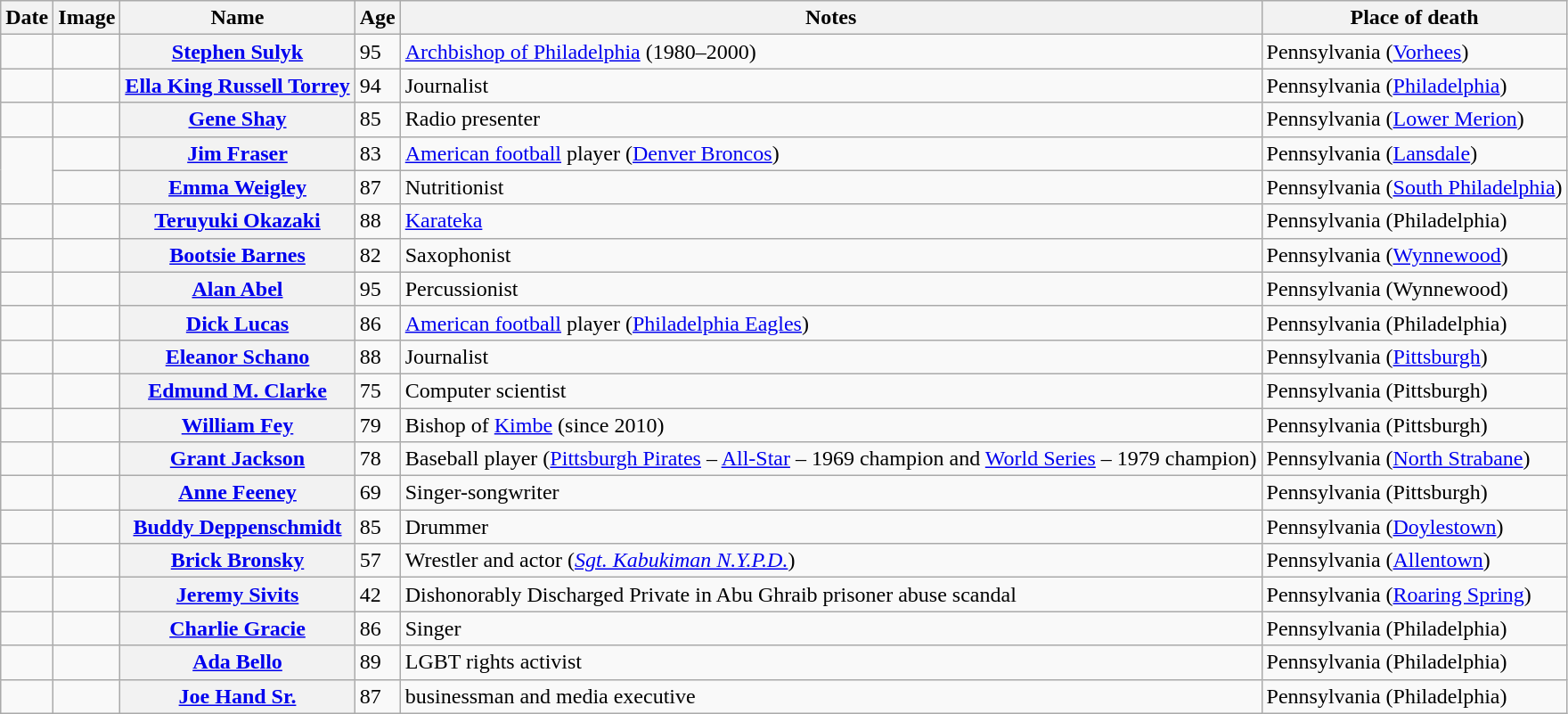<table class="wikitable sortable plainrowheaders">
<tr valign=bottom>
<th scope="col">Date</th>
<th scope="col">Image</th>
<th scope="col">Name</th>
<th scope="col">Age</th>
<th scope="col">Notes</th>
<th scope="col">Place of death</th>
</tr>
<tr>
<td></td>
<td></td>
<th scope="row"><a href='#'>Stephen Sulyk</a></th>
<td>95</td>
<td><a href='#'>Archbishop of Philadelphia</a> (1980–2000)</td>
<td>Pennsylvania (<a href='#'>Vorhees</a>)</td>
</tr>
<tr>
<td></td>
<td></td>
<th scope="row"><a href='#'>Ella King Russell Torrey</a></th>
<td>94</td>
<td>Journalist</td>
<td>Pennsylvania (<a href='#'>Philadelphia</a>)</td>
</tr>
<tr>
<td></td>
<td></td>
<th scope="row"><a href='#'>Gene Shay</a></th>
<td>85</td>
<td>Radio presenter</td>
<td>Pennsylvania (<a href='#'>Lower Merion</a>)</td>
</tr>
<tr>
<td rowspan="2"></td>
<td></td>
<th scope="row"><a href='#'>Jim Fraser</a></th>
<td>83</td>
<td><a href='#'>American football</a> player (<a href='#'>Denver Broncos</a>)</td>
<td>Pennsylvania (<a href='#'>Lansdale</a>)</td>
</tr>
<tr>
<td></td>
<th scope="row"><a href='#'>Emma Weigley</a></th>
<td>87</td>
<td>Nutritionist</td>
<td>Pennsylvania (<a href='#'>South Philadelphia</a>)</td>
</tr>
<tr>
<td></td>
<td></td>
<th scope="row"><a href='#'>Teruyuki Okazaki</a></th>
<td>88</td>
<td><a href='#'>Karateka</a></td>
<td>Pennsylvania (Philadelphia)</td>
</tr>
<tr>
<td></td>
<td></td>
<th scope="row"><a href='#'>Bootsie Barnes</a></th>
<td>82</td>
<td>Saxophonist</td>
<td>Pennsylvania (<a href='#'>Wynnewood</a>)</td>
</tr>
<tr>
<td></td>
<td></td>
<th scope="row"><a href='#'>Alan Abel</a></th>
<td>95</td>
<td>Percussionist</td>
<td>Pennsylvania (Wynnewood)</td>
</tr>
<tr>
<td></td>
<td></td>
<th scope="row"><a href='#'>Dick Lucas</a></th>
<td>86</td>
<td><a href='#'>American football</a> player (<a href='#'>Philadelphia Eagles</a>)</td>
<td>Pennsylvania (Philadelphia)</td>
</tr>
<tr>
<td></td>
<td></td>
<th scope="row"><a href='#'>Eleanor Schano</a></th>
<td>88</td>
<td>Journalist</td>
<td>Pennsylvania (<a href='#'>Pittsburgh</a>)</td>
</tr>
<tr>
<td></td>
<td></td>
<th scope="row"><a href='#'>Edmund M. Clarke</a></th>
<td>75</td>
<td>Computer scientist</td>
<td>Pennsylvania (Pittsburgh)</td>
</tr>
<tr>
<td></td>
<td></td>
<th scope="row"><a href='#'>William Fey</a></th>
<td>79</td>
<td>Bishop of <a href='#'>Kimbe</a> (since 2010)</td>
<td>Pennsylvania (Pittsburgh)</td>
</tr>
<tr>
<td></td>
<td></td>
<th scope="row"><a href='#'>Grant Jackson</a></th>
<td>78</td>
<td>Baseball player (<a href='#'>Pittsburgh Pirates</a> – <a href='#'>All-Star</a> – 1969 champion and <a href='#'>World Series</a> – 1979 champion)</td>
<td>Pennsylvania (<a href='#'>North Strabane</a>)</td>
</tr>
<tr>
<td></td>
<td></td>
<th scope="row"><a href='#'>Anne Feeney</a></th>
<td>69</td>
<td>Singer-songwriter</td>
<td>Pennsylvania (Pittsburgh)</td>
</tr>
<tr>
<td></td>
<td></td>
<th scope="row"><a href='#'>Buddy Deppenschmidt</a></th>
<td>85</td>
<td>Drummer</td>
<td>Pennsylvania (<a href='#'>Doylestown</a>)</td>
</tr>
<tr>
<td></td>
<td></td>
<th scope="row"><a href='#'>Brick Bronsky</a></th>
<td>57</td>
<td>Wrestler and actor (<em><a href='#'>Sgt. Kabukiman N.Y.P.D.</a></em>)</td>
<td>Pennsylvania (<a href='#'>Allentown</a>)</td>
</tr>
<tr>
<td></td>
<td></td>
<th scope="row"><a href='#'>Jeremy Sivits</a></th>
<td>42</td>
<td>Dishonorably Discharged Private in Abu Ghraib prisoner abuse scandal</td>
<td>Pennsylvania (<a href='#'>Roaring Spring</a>)</td>
</tr>
<tr>
<td></td>
<td></td>
<th scope="row"><a href='#'>Charlie Gracie</a></th>
<td>86</td>
<td>Singer</td>
<td>Pennsylvania (Philadelphia)</td>
</tr>
<tr>
<td></td>
<td></td>
<th scope="row"><a href='#'>Ada Bello</a></th>
<td>89</td>
<td>LGBT rights activist</td>
<td>Pennsylvania (Philadelphia)</td>
</tr>
<tr>
<td></td>
<td></td>
<th scope="row"><a href='#'>Joe Hand Sr.</a></th>
<td>87</td>
<td>businessman and media executive</td>
<td>Pennsylvania (Philadelphia)</td>
</tr>
</table>
